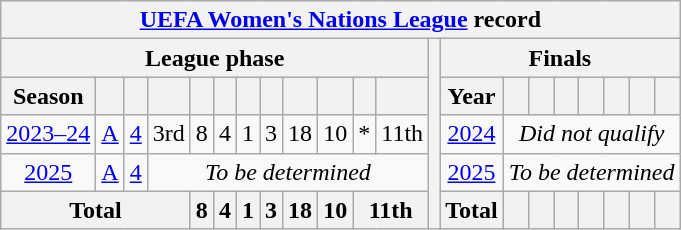<table class="wikitable" style="text-align:center">
<tr>
<th colspan="22"><a href='#'>UEFA Women's Nations League</a> record</th>
</tr>
<tr>
<th colspan="12">League phase</th>
<th rowspan="5"></th>
<th colspan="9">Finals</th>
</tr>
<tr>
<th>Season</th>
<th></th>
<th></th>
<th></th>
<th></th>
<th></th>
<th></th>
<th></th>
<th></th>
<th></th>
<th></th>
<th></th>
<th>Year</th>
<th></th>
<th></th>
<th></th>
<th></th>
<th></th>
<th></th>
<th></th>
</tr>
<tr>
<td><a href='#'>2023–24</a></td>
<td><a href='#'>A</a></td>
<td><a href='#'>4</a></td>
<td>3rd</td>
<td>8</td>
<td>4</td>
<td>1</td>
<td>3</td>
<td>18</td>
<td>10</td>
<td>*</td>
<td>11th</td>
<td> <a href='#'>2024</a></td>
<td colspan="8"><em>Did not qualify</em></td>
</tr>
<tr>
<td><a href='#'>2025</a></td>
<td><a href='#'>A</a></td>
<td><a href='#'>4</a></td>
<td colspan=9><em>To be determined</em></td>
<td> <a href='#'>2025</a></td>
<td colspan=7><em>To be determined</em></td>
</tr>
<tr>
<th colspan=4>Total</th>
<th>8</th>
<th>4</th>
<th>1</th>
<th>3</th>
<th>18</th>
<th>10</th>
<th colspan=2>11th</th>
<th>Total</th>
<th></th>
<th></th>
<th></th>
<th></th>
<th></th>
<th></th>
<th></th>
</tr>
</table>
